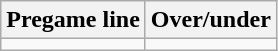<table class="wikitable">
<tr align="center">
<th style=>Pregame line</th>
<th style=>Over/under</th>
</tr>
<tr align="center">
<td></td>
<td></td>
</tr>
</table>
